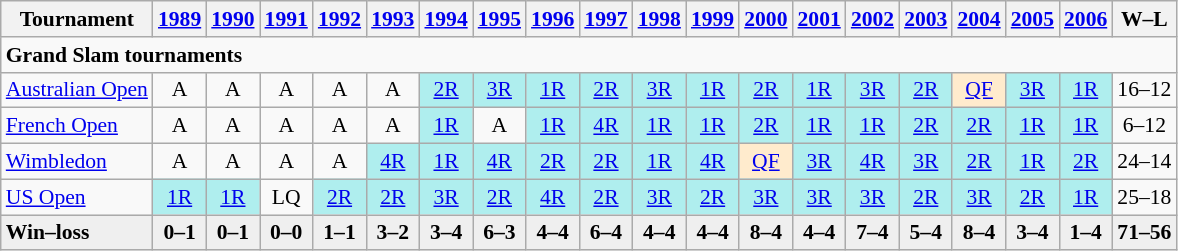<table class="wikitable nowrap" style=text-align:center;font-size:90%>
<tr>
<th>Tournament</th>
<th><a href='#'>1989</a></th>
<th><a href='#'>1990</a></th>
<th><a href='#'>1991</a></th>
<th><a href='#'>1992</a></th>
<th><a href='#'>1993</a></th>
<th><a href='#'>1994</a></th>
<th><a href='#'>1995</a></th>
<th><a href='#'>1996</a></th>
<th><a href='#'>1997</a></th>
<th><a href='#'>1998</a></th>
<th><a href='#'>1999</a></th>
<th><a href='#'>2000</a></th>
<th><a href='#'>2001</a></th>
<th><a href='#'>2002</a></th>
<th><a href='#'>2003</a></th>
<th><a href='#'>2004</a></th>
<th><a href='#'>2005</a></th>
<th><a href='#'>2006</a></th>
<th>W–L</th>
</tr>
<tr>
<td colspan=25 align=left><strong>Grand Slam tournaments</strong></td>
</tr>
<tr>
<td align=left><a href='#'>Australian Open</a></td>
<td>A</td>
<td>A</td>
<td>A</td>
<td>A</td>
<td>A</td>
<td bgcolor=afeeee><a href='#'>2R</a></td>
<td bgcolor=afeeee><a href='#'>3R</a></td>
<td bgcolor=afeeee><a href='#'>1R</a></td>
<td bgcolor=afeeee><a href='#'>2R</a></td>
<td bgcolor=afeeee><a href='#'>3R</a></td>
<td bgcolor=afeeee><a href='#'>1R</a></td>
<td bgcolor=afeeee><a href='#'>2R</a></td>
<td bgcolor=afeeee><a href='#'>1R</a></td>
<td bgcolor=afeeee><a href='#'>3R</a></td>
<td bgcolor=afeeee><a href='#'>2R</a></td>
<td bgcolor=ffebcd><a href='#'>QF</a></td>
<td bgcolor=afeeee><a href='#'>3R</a></td>
<td bgcolor=afeeee><a href='#'>1R</a></td>
<td>16–12</td>
</tr>
<tr>
<td align=left><a href='#'>French Open</a></td>
<td>A</td>
<td>A</td>
<td>A</td>
<td>A</td>
<td>A</td>
<td bgcolor=afeeee><a href='#'>1R</a></td>
<td>A</td>
<td bgcolor=afeeee><a href='#'>1R</a></td>
<td bgcolor=afeeee><a href='#'>4R</a></td>
<td bgcolor=afeeee><a href='#'>1R</a></td>
<td bgcolor=afeeee><a href='#'>1R</a></td>
<td bgcolor=afeeee><a href='#'>2R</a></td>
<td bgcolor=afeeee><a href='#'>1R</a></td>
<td bgcolor=afeeee><a href='#'>1R</a></td>
<td bgcolor=afeeee><a href='#'>2R</a></td>
<td bgcolor=afeeee><a href='#'>2R</a></td>
<td bgcolor=afeeee><a href='#'>1R</a></td>
<td bgcolor=afeeee><a href='#'>1R</a></td>
<td>6–12</td>
</tr>
<tr>
<td align=left><a href='#'>Wimbledon</a></td>
<td>A</td>
<td>A</td>
<td>A</td>
<td>A</td>
<td bgcolor=afeeee><a href='#'>4R</a></td>
<td bgcolor=afeeee><a href='#'>1R</a></td>
<td bgcolor=afeeee><a href='#'>4R</a></td>
<td bgcolor=afeeee><a href='#'>2R</a></td>
<td bgcolor=afeeee><a href='#'>2R</a></td>
<td bgcolor=afeeee><a href='#'>1R</a></td>
<td bgcolor=afeeee><a href='#'>4R</a></td>
<td bgcolor=ffebcd><a href='#'>QF</a></td>
<td bgcolor=afeeee><a href='#'>3R</a></td>
<td bgcolor=afeeee><a href='#'>4R</a></td>
<td bgcolor=afeeee><a href='#'>3R</a></td>
<td bgcolor=afeeee><a href='#'>2R</a></td>
<td bgcolor=afeeee><a href='#'>1R</a></td>
<td bgcolor=afeeee><a href='#'>2R</a></td>
<td>24–14</td>
</tr>
<tr>
<td align=left><a href='#'>US Open</a></td>
<td bgcolor=afeeee><a href='#'>1R</a></td>
<td bgcolor=afeeee><a href='#'>1R</a></td>
<td>LQ</td>
<td bgcolor=afeeee><a href='#'>2R</a></td>
<td bgcolor=afeeee><a href='#'>2R</a></td>
<td bgcolor=afeeee><a href='#'>3R</a></td>
<td bgcolor=afeeee><a href='#'>2R</a></td>
<td bgcolor=afeeee><a href='#'>4R</a></td>
<td bgcolor=afeeee><a href='#'>2R</a></td>
<td bgcolor=afeeee><a href='#'>3R</a></td>
<td bgcolor=afeeee><a href='#'>2R</a></td>
<td bgcolor=afeeee><a href='#'>3R</a></td>
<td bgcolor=afeeee><a href='#'>3R</a></td>
<td bgcolor=afeeee><a href='#'>3R</a></td>
<td bgcolor=afeeee><a href='#'>2R</a></td>
<td bgcolor=afeeee><a href='#'>3R</a></td>
<td bgcolor=afeeee><a href='#'>2R</a></td>
<td bgcolor=afeeee><a href='#'>1R</a></td>
<td>25–18</td>
</tr>
<tr style="font-weight:bold; background:#efefef;">
<td style=text-align:left>Win–loss</td>
<td>0–1</td>
<td>0–1</td>
<td>0–0</td>
<td>1–1</td>
<td>3–2</td>
<td>3–4</td>
<td>6–3</td>
<td>4–4</td>
<td>6–4</td>
<td>4–4</td>
<td>4–4</td>
<td>8–4</td>
<td>4–4</td>
<td>7–4</td>
<td>5–4</td>
<td>8–4</td>
<td>3–4</td>
<td>1–4</td>
<td>71–56</td>
</tr>
</table>
